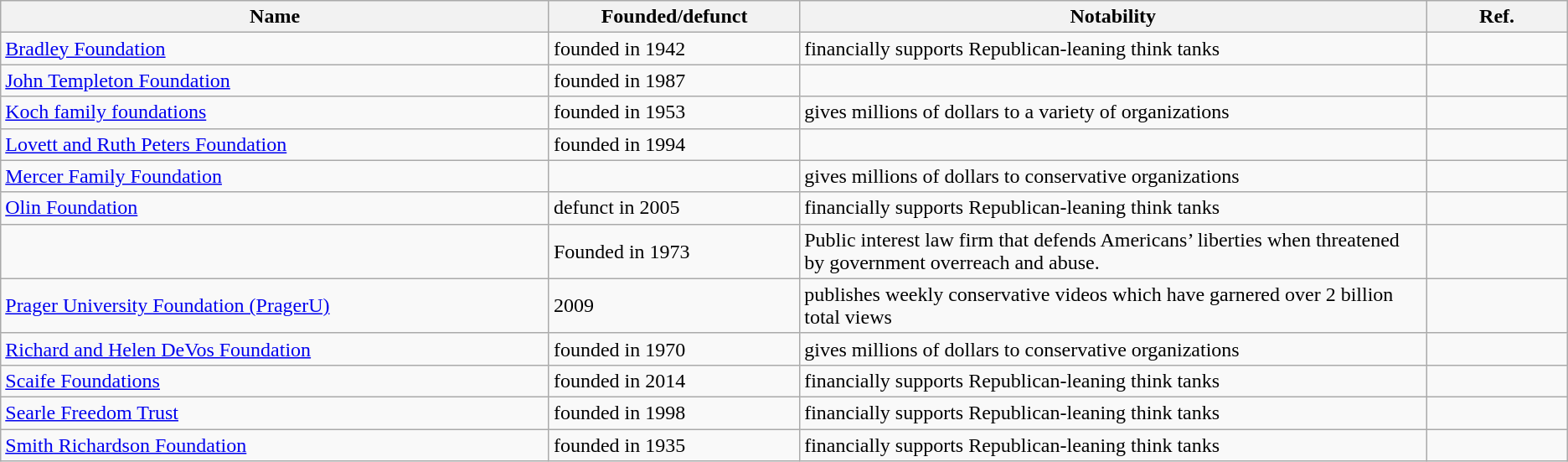<table class="wikitable sortable">
<tr>
<th width="35%">Name</th>
<th width="16%">Founded/defunct</th>
<th width="40%">Notability</th>
<th class="unsortable" width="17%">Ref.</th>
</tr>
<tr>
<td><a href='#'>Bradley Foundation</a></td>
<td>founded in 1942</td>
<td>financially supports Republican-leaning think tanks</td>
<td></td>
</tr>
<tr>
<td><a href='#'>John Templeton Foundation</a></td>
<td>founded in 1987</td>
<td></td>
</tr>
<tr>
<td><a href='#'>Koch family foundations</a></td>
<td>founded in 1953</td>
<td>gives millions of dollars to a variety of organizations</td>
<td></td>
</tr>
<tr>
<td><a href='#'>Lovett and Ruth Peters Foundation</a></td>
<td>founded in 1994</td>
<td></td>
<td></td>
</tr>
<tr>
<td><a href='#'>Mercer Family Foundation</a></td>
<td></td>
<td>gives millions of dollars to conservative organizations</td>
<td></td>
</tr>
<tr>
<td><a href='#'>Olin Foundation</a></td>
<td>defunct in 2005</td>
<td>financially supports Republican-leaning think tanks</td>
<td></td>
</tr>
<tr>
<td></td>
<td>Founded in 1973</td>
<td>Public interest law firm that defends Americans’ liberties when threatened by government overreach and abuse.</td>
<td></td>
</tr>
<tr>
<td><a href='#'>Prager University Foundation (PragerU)</a></td>
<td>2009</td>
<td>publishes weekly conservative videos which have garnered over 2 billion total views</td>
<td></td>
</tr>
<tr>
<td><a href='#'>Richard and Helen DeVos Foundation</a></td>
<td>founded in 1970</td>
<td>gives millions of dollars to conservative organizations</td>
<td></td>
</tr>
<tr>
<td><a href='#'>Scaife Foundations</a></td>
<td>founded in 2014</td>
<td>financially supports Republican-leaning think tanks</td>
<td></td>
</tr>
<tr>
<td><a href='#'>Searle Freedom Trust</a></td>
<td>founded in 1998</td>
<td>financially supports Republican-leaning think tanks</td>
<td></td>
</tr>
<tr>
<td><a href='#'>Smith Richardson Foundation</a></td>
<td>founded in 1935</td>
<td>financially supports Republican-leaning think tanks</td>
<td></td>
</tr>
</table>
